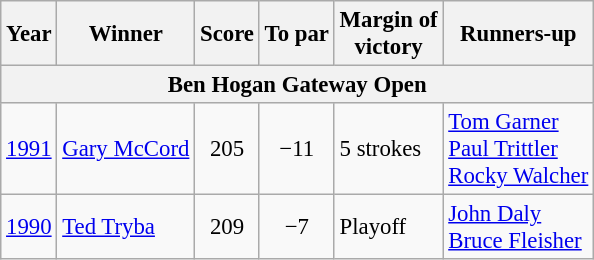<table class="wikitable" style="font-size:95%">
<tr>
<th>Year</th>
<th>Winner</th>
<th>Score</th>
<th>To par</th>
<th>Margin of<br>victory</th>
<th>Runners-up</th>
</tr>
<tr>
<th colspan=6>Ben Hogan Gateway Open</th>
</tr>
<tr>
<td><a href='#'>1991</a></td>
<td> <a href='#'>Gary McCord</a></td>
<td align=center>205</td>
<td align=center>−11</td>
<td>5 strokes</td>
<td> <a href='#'>Tom Garner</a><br> <a href='#'>Paul Trittler</a><br> <a href='#'>Rocky Walcher</a></td>
</tr>
<tr>
<td><a href='#'>1990</a></td>
<td> <a href='#'>Ted Tryba</a></td>
<td align=center>209</td>
<td align=center>−7</td>
<td>Playoff</td>
<td> <a href='#'>John Daly</a><br> <a href='#'>Bruce Fleisher</a></td>
</tr>
</table>
